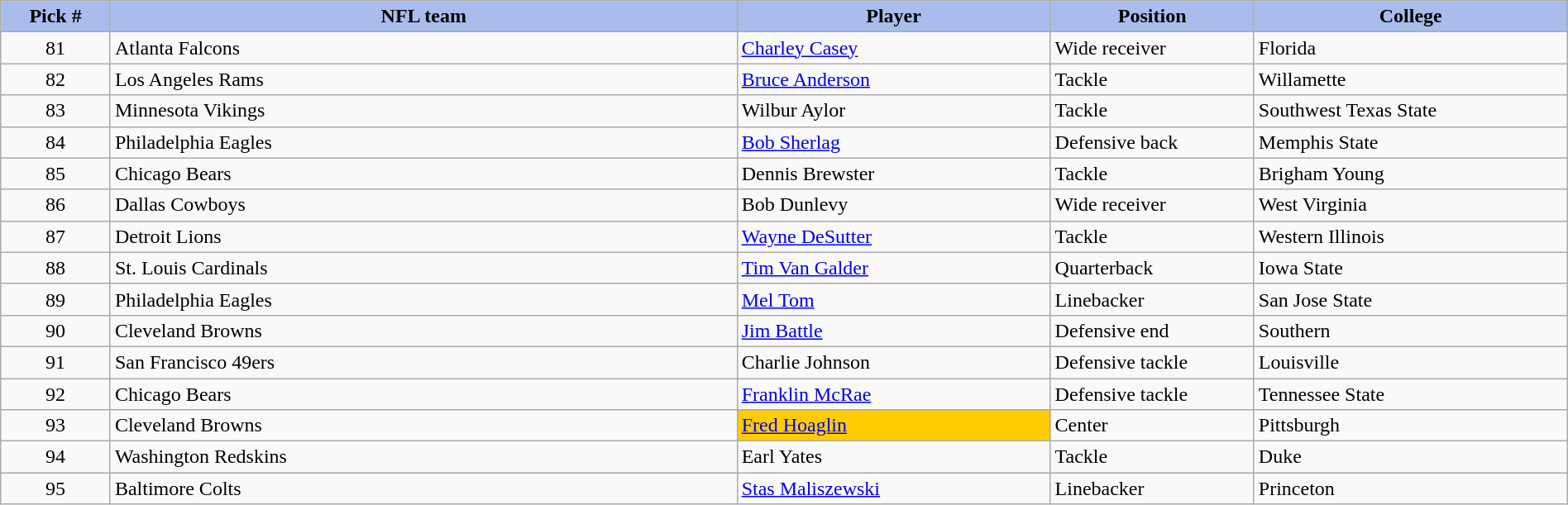<table class="wikitable sortable sortable" style="width: 100%">
<tr>
<th style="background:#A8BDEC;" width=7%>Pick #</th>
<th width=40% style="background:#A8BDEC;">NFL team</th>
<th width=20% style="background:#A8BDEC;">Player</th>
<th width=13% style="background:#A8BDEC;">Position</th>
<th style="background:#A8BDEC;">College</th>
</tr>
<tr>
<td align=center>81</td>
<td>Atlanta Falcons</td>
<td><a href='#'>Charley Casey</a></td>
<td>Wide receiver</td>
<td>Florida</td>
</tr>
<tr>
<td align=center>82</td>
<td>Los Angeles Rams</td>
<td><a href='#'>Bruce Anderson</a></td>
<td>Tackle</td>
<td>Willamette</td>
</tr>
<tr>
<td align=center>83</td>
<td>Minnesota Vikings</td>
<td>Wilbur Aylor</td>
<td>Tackle</td>
<td>Southwest Texas State</td>
</tr>
<tr>
<td align=center>84</td>
<td>Philadelphia Eagles</td>
<td><a href='#'>Bob Sherlag</a></td>
<td>Defensive back</td>
<td>Memphis State</td>
</tr>
<tr>
<td align=center>85</td>
<td>Chicago Bears</td>
<td>Dennis Brewster</td>
<td>Tackle</td>
<td>Brigham Young</td>
</tr>
<tr>
<td align=center>86</td>
<td>Dallas Cowboys</td>
<td>Bob Dunlevy</td>
<td>Wide receiver</td>
<td>West Virginia</td>
</tr>
<tr>
<td align=center>87</td>
<td>Detroit Lions</td>
<td><a href='#'>Wayne DeSutter</a></td>
<td>Tackle</td>
<td>Western Illinois</td>
</tr>
<tr>
<td align=center>88</td>
<td>St. Louis Cardinals</td>
<td><a href='#'>Tim Van Galder</a></td>
<td>Quarterback</td>
<td>Iowa State</td>
</tr>
<tr>
<td align=center>89</td>
<td>Philadelphia Eagles</td>
<td><a href='#'>Mel Tom</a></td>
<td>Linebacker</td>
<td>San Jose State</td>
</tr>
<tr>
<td align=center>90</td>
<td>Cleveland Browns</td>
<td><a href='#'>Jim Battle</a></td>
<td>Defensive end</td>
<td>Southern</td>
</tr>
<tr>
<td align=center>91</td>
<td>San Francisco 49ers</td>
<td>Charlie Johnson</td>
<td>Defensive tackle</td>
<td>Louisville</td>
</tr>
<tr>
<td align=center>92</td>
<td>Chicago Bears</td>
<td><a href='#'>Franklin McRae</a></td>
<td>Defensive tackle</td>
<td>Tennessee State</td>
</tr>
<tr>
<td align=center>93</td>
<td>Cleveland Browns</td>
<td bgcolor="#FFCC00"><a href='#'>Fred Hoaglin</a></td>
<td>Center</td>
<td>Pittsburgh</td>
</tr>
<tr>
<td align=center>94</td>
<td>Washington Redskins</td>
<td>Earl Yates</td>
<td>Tackle</td>
<td>Duke</td>
</tr>
<tr>
<td align=center>95</td>
<td>Baltimore Colts</td>
<td><a href='#'>Stas Maliszewski</a></td>
<td>Linebacker</td>
<td>Princeton</td>
</tr>
</table>
